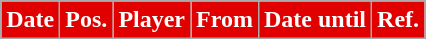<table class="wikitable plainrowheaders sortable">
<tr>
<th style="color:#ffffff; background:#E00000;">Date</th>
<th style="color:#ffffff; background:#E00000;">Pos.</th>
<th style="color:#ffffff; background:#E00000;">Player</th>
<th style="color:#ffffff; background:#E00000;">From</th>
<th style="color:#ffffff; background:#E00000;">Date until</th>
<th style="color:#ffffff; background:#E00000;">Ref.</th>
</tr>
</table>
